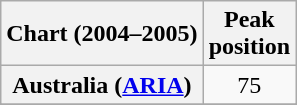<table class="wikitable sortable plainrowheaders">
<tr>
<th>Chart (2004–2005)</th>
<th>Peak<br>position</th>
</tr>
<tr>
<th scope="row">Australia (<a href='#'>ARIA</a>)</th>
<td align="center">75</td>
</tr>
<tr>
</tr>
<tr>
</tr>
<tr>
</tr>
<tr>
</tr>
</table>
